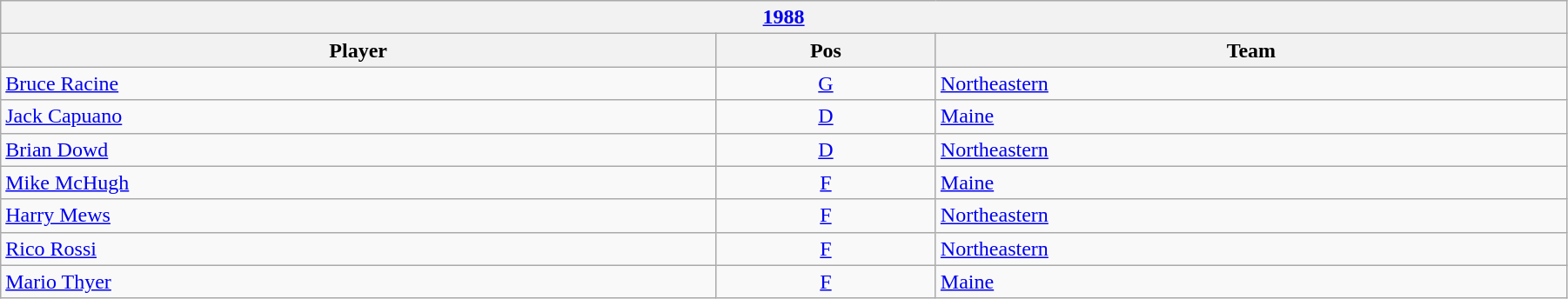<table class="wikitable" width=95%>
<tr>
<th colspan=3><a href='#'>1988</a></th>
</tr>
<tr>
<th>Player</th>
<th>Pos</th>
<th>Team</th>
</tr>
<tr>
<td><a href='#'>Bruce Racine</a></td>
<td align=center><a href='#'>G</a></td>
<td><a href='#'>Northeastern</a></td>
</tr>
<tr>
<td><a href='#'>Jack Capuano</a></td>
<td align=center><a href='#'>D</a></td>
<td><a href='#'>Maine</a></td>
</tr>
<tr>
<td><a href='#'>Brian Dowd</a></td>
<td align=center><a href='#'>D</a></td>
<td><a href='#'>Northeastern</a></td>
</tr>
<tr>
<td><a href='#'>Mike McHugh</a></td>
<td align=center><a href='#'>F</a></td>
<td><a href='#'>Maine</a></td>
</tr>
<tr>
<td><a href='#'>Harry Mews</a></td>
<td align=center><a href='#'>F</a></td>
<td><a href='#'>Northeastern</a></td>
</tr>
<tr>
<td><a href='#'>Rico Rossi</a></td>
<td align=center><a href='#'>F</a></td>
<td><a href='#'>Northeastern</a></td>
</tr>
<tr>
<td><a href='#'>Mario Thyer</a></td>
<td align=center><a href='#'>F</a></td>
<td><a href='#'>Maine</a></td>
</tr>
</table>
